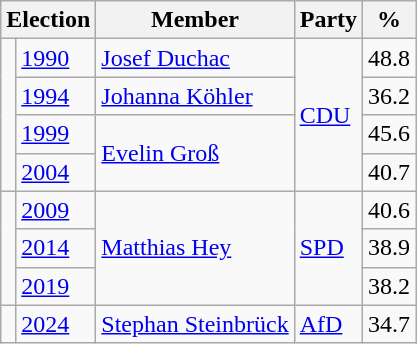<table class=wikitable>
<tr>
<th colspan=2>Election</th>
<th>Member</th>
<th>Party</th>
<th>%</th>
</tr>
<tr>
<td rowspan=4 bgcolor=></td>
<td><a href='#'>1990</a></td>
<td><a href='#'>Josef Duchac</a></td>
<td rowspan=4><a href='#'>CDU</a></td>
<td align=right>48.8</td>
</tr>
<tr>
<td><a href='#'>1994</a></td>
<td><a href='#'>Johanna Köhler</a></td>
<td align=right>36.2</td>
</tr>
<tr>
<td><a href='#'>1999</a></td>
<td rowspan=2><a href='#'>Evelin Groß</a></td>
<td align=right>45.6</td>
</tr>
<tr>
<td><a href='#'>2004</a></td>
<td align=right>40.7</td>
</tr>
<tr>
<td rowspan=3 bgcolor=></td>
<td><a href='#'>2009</a></td>
<td rowspan=3><a href='#'>Matthias Hey</a></td>
<td rowspan=3><a href='#'>SPD</a></td>
<td align=right>40.6</td>
</tr>
<tr>
<td><a href='#'>2014</a></td>
<td align=right>38.9</td>
</tr>
<tr>
<td><a href='#'>2019</a></td>
<td align=right>38.2</td>
</tr>
<tr>
<td bgcolor=></td>
<td><a href='#'>2024</a></td>
<td><a href='#'>Stephan Steinbrück</a></td>
<td><a href='#'>AfD</a></td>
<td align=right>34.7</td>
</tr>
</table>
